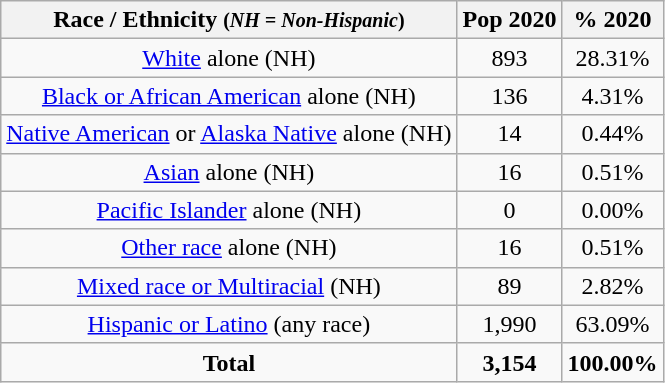<table class="wikitable" style="text-align:center;">
<tr>
<th>Race / Ethnicity <small>(<em>NH = Non-Hispanic</em>)</small></th>
<th>Pop 2020</th>
<th>% 2020</th>
</tr>
<tr>
<td><a href='#'>White</a> alone (NH)</td>
<td>893</td>
<td>28.31%</td>
</tr>
<tr>
<td><a href='#'>Black or African American</a> alone (NH)</td>
<td>136</td>
<td>4.31%</td>
</tr>
<tr>
<td><a href='#'>Native American</a> or <a href='#'>Alaska Native</a> alone (NH)</td>
<td>14</td>
<td>0.44%</td>
</tr>
<tr>
<td><a href='#'>Asian</a> alone (NH)</td>
<td>16</td>
<td>0.51%</td>
</tr>
<tr>
<td><a href='#'>Pacific Islander</a> alone (NH)</td>
<td>0</td>
<td>0.00%</td>
</tr>
<tr>
<td><a href='#'>Other race</a> alone (NH)</td>
<td>16</td>
<td>0.51%</td>
</tr>
<tr>
<td><a href='#'>Mixed race or Multiracial</a> (NH)</td>
<td>89</td>
<td>2.82%</td>
</tr>
<tr>
<td><a href='#'>Hispanic or Latino</a> (any race)</td>
<td>1,990</td>
<td>63.09%</td>
</tr>
<tr>
<td><strong>Total</strong></td>
<td><strong>3,154</strong></td>
<td><strong>100.00%</strong></td>
</tr>
</table>
